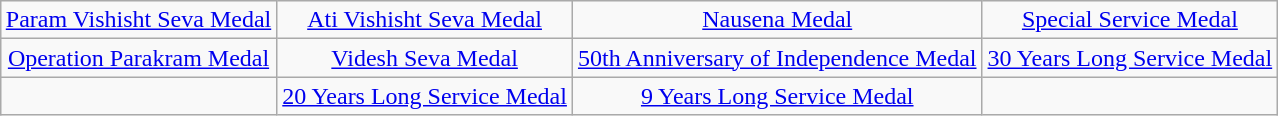<table class="wikitable" style="margin:1em auto; text-align:center;">
<tr>
<td><a href='#'>Param Vishisht Seva Medal</a></td>
<td><a href='#'>Ati Vishisht Seva Medal</a></td>
<td><a href='#'>Nausena Medal</a></td>
<td><a href='#'>Special Service Medal</a></td>
</tr>
<tr>
<td><a href='#'>Operation Parakram Medal</a></td>
<td><a href='#'>Videsh Seva Medal</a></td>
<td><a href='#'>50th Anniversary of Independence Medal</a></td>
<td><a href='#'>30 Years Long Service Medal</a></td>
</tr>
<tr>
<td></td>
<td><a href='#'>20 Years Long Service Medal</a></td>
<td><a href='#'>9 Years Long Service Medal</a></td>
<td></td>
</tr>
</table>
